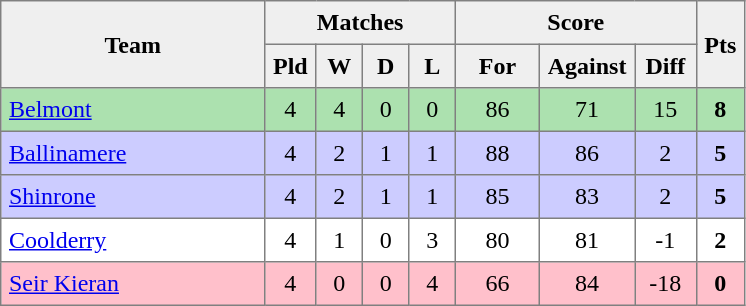<table style=border-collapse:collapse border=1 cellspacing=0 cellpadding=5>
<tr align=center bgcolor=#efefef>
<th rowspan=2 width=165>Team</th>
<th colspan=4>Matches</th>
<th colspan=3>Score</th>
<th rowspan=2width=20>Pts</th>
</tr>
<tr align=center bgcolor=#efefef>
<th width=20>Pld</th>
<th width=20>W</th>
<th width=20>D</th>
<th width=20>L</th>
<th width=45>For</th>
<th width=45>Against</th>
<th width=30>Diff</th>
</tr>
<tr align=center style="background:#ACE1AF;">
<td style="text-align:left;"><a href='#'>Belmont</a></td>
<td>4</td>
<td>4</td>
<td>0</td>
<td>0</td>
<td>86</td>
<td>71</td>
<td>15</td>
<td><strong>8</strong></td>
</tr>
<tr align=center style="background:#ccccff;">
<td style="text-align:left;"><a href='#'>Ballinamere</a></td>
<td>4</td>
<td>2</td>
<td>1</td>
<td>1</td>
<td>88</td>
<td>86</td>
<td>2</td>
<td><strong>5</strong></td>
</tr>
<tr align=center style="background:#ccccff;">
<td style="text-align:left;"><a href='#'>Shinrone</a></td>
<td>4</td>
<td>2</td>
<td>1</td>
<td>1</td>
<td>85</td>
<td>83</td>
<td>2</td>
<td><strong>5</strong></td>
</tr>
<tr align=center>
<td style="text-align:left;"><a href='#'>Coolderry</a></td>
<td>4</td>
<td>1</td>
<td>0</td>
<td>3</td>
<td>80</td>
<td>81</td>
<td>-1</td>
<td><strong>2</strong></td>
</tr>
<tr align=center style="background:#FFC0CB;">
<td style="text-align:left;"><a href='#'>Seir Kieran</a></td>
<td>4</td>
<td>0</td>
<td>0</td>
<td>4</td>
<td>66</td>
<td>84</td>
<td>-18</td>
<td><strong>0</strong></td>
</tr>
</table>
